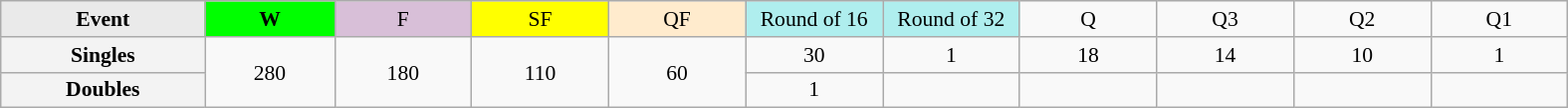<table class=wikitable style=font-size:90%;text-align:center>
<tr>
<td style="width:130px; background:#eaeaea;"><strong>Event</strong></td>
<td style="width:80px; background:lime;"><strong>W</strong></td>
<td style="width:85px; background:thistle;">F</td>
<td style="width:85px; background:#ff0;">SF</td>
<td style="width:85px; background:#ffebcd;">QF</td>
<td style="width:85px; background:#afeeee;">Round of 16</td>
<td style="width:85px; background:#afeeee;">Round of 32</td>
<td width=85>Q</td>
<td width=85>Q3</td>
<td width=85>Q2</td>
<td width=85>Q1</td>
</tr>
<tr>
<th style="background:#f3f3f3;">Singles</th>
<td rowspan=2>280</td>
<td rowspan=2>180</td>
<td rowspan=2>110</td>
<td rowspan=2>60</td>
<td>30</td>
<td>1</td>
<td>18</td>
<td>14</td>
<td>10</td>
<td>1</td>
</tr>
<tr>
<th style="background:#f3f3f3;">Doubles</th>
<td>1</td>
<td></td>
<td></td>
<td></td>
<td></td>
<td></td>
</tr>
</table>
